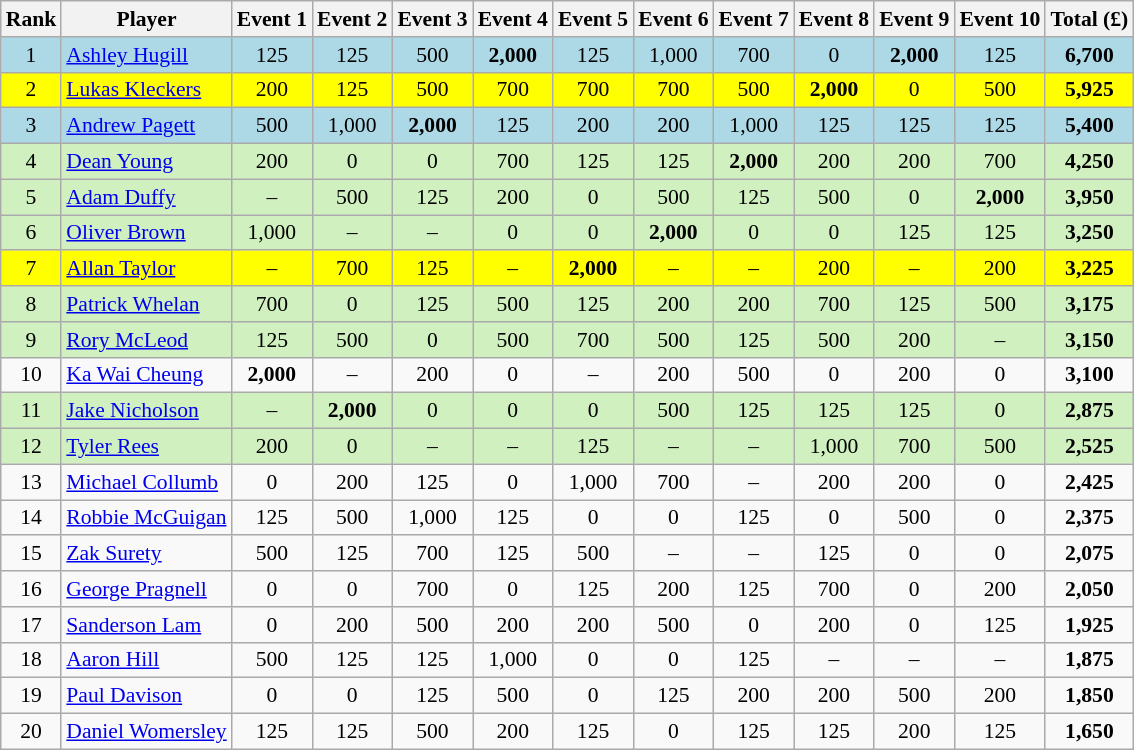<table class="wikitable" style="text-align:center; font-size:90%">
<tr>
<th>Rank</th>
<th>Player</th>
<th>Event 1</th>
<th>Event 2</th>
<th>Event 3</th>
<th>Event 4</th>
<th>Event 5</th>
<th>Event 6</th>
<th>Event 7</th>
<th>Event 8</th>
<th>Event 9</th>
<th>Event 10</th>
<th>Total (£)</th>
</tr>
<tr style="background:lightblue;">
<td>1</td>
<td align=left> <a href='#'>Ashley Hugill</a></td>
<td>125</td>
<td>125</td>
<td>500</td>
<td><strong>2,000</strong></td>
<td>125</td>
<td>1,000</td>
<td>700</td>
<td>0</td>
<td><strong>2,000</strong></td>
<td>125</td>
<td><strong>6,700</strong></td>
</tr>
<tr style="background:yellow;">
<td>2</td>
<td align=left> <a href='#'>Lukas Kleckers</a></td>
<td>200</td>
<td>125</td>
<td>500</td>
<td>700</td>
<td>700</td>
<td>700</td>
<td>500</td>
<td><strong>2,000</strong></td>
<td>0</td>
<td>500</td>
<td><strong>5,925</strong></td>
</tr>
<tr style="background:lightblue;">
<td>3</td>
<td align=left> <a href='#'>Andrew Pagett</a></td>
<td>500</td>
<td>1,000</td>
<td><strong>2,000</strong></td>
<td>125</td>
<td>200</td>
<td>200</td>
<td>1,000</td>
<td>125</td>
<td>125</td>
<td>125</td>
<td><strong>5,400</strong></td>
</tr>
<tr style="background:#d0f0c0;">
<td>4</td>
<td align=left> <a href='#'>Dean Young</a></td>
<td>200</td>
<td>0</td>
<td>0</td>
<td>700</td>
<td>125</td>
<td>125</td>
<td><strong>2,000</strong></td>
<td>200</td>
<td>200</td>
<td>700</td>
<td><strong>4,250</strong></td>
</tr>
<tr style="background:#d0f0c0;">
<td>5</td>
<td align=left> <a href='#'>Adam Duffy</a></td>
<td>–</td>
<td>500</td>
<td>125</td>
<td>200</td>
<td>0</td>
<td>500</td>
<td>125</td>
<td>500</td>
<td>0</td>
<td><strong>2,000</strong></td>
<td><strong>3,950</strong></td>
</tr>
<tr style="background:#d0f0c0;">
<td>6</td>
<td align=left> <a href='#'>Oliver Brown</a></td>
<td>1,000</td>
<td>–</td>
<td>–</td>
<td>0</td>
<td>0</td>
<td><strong>2,000</strong></td>
<td>0</td>
<td>0</td>
<td>125</td>
<td>125</td>
<td><strong>3,250</strong></td>
</tr>
<tr style="background:yellow;">
<td>7</td>
<td align=left> <a href='#'>Allan Taylor</a></td>
<td>–</td>
<td>700</td>
<td>125</td>
<td>–</td>
<td><strong>2,000</strong></td>
<td>–</td>
<td>–</td>
<td>200</td>
<td>–</td>
<td>200</td>
<td><strong>3,225</strong></td>
</tr>
<tr style="background:#d0f0c0;">
<td>8</td>
<td align=left> <a href='#'>Patrick Whelan</a></td>
<td>700</td>
<td>0</td>
<td>125</td>
<td>500</td>
<td>125</td>
<td>200</td>
<td>200</td>
<td>700</td>
<td>125</td>
<td>500</td>
<td><strong>3,175</strong></td>
</tr>
<tr style="background:#d0f0c0;">
<td>9</td>
<td align=left> <a href='#'>Rory McLeod</a></td>
<td>125</td>
<td>500</td>
<td>0</td>
<td>500</td>
<td>700</td>
<td>500</td>
<td>125</td>
<td>500</td>
<td>200</td>
<td>–</td>
<td><strong>3,150</strong></td>
</tr>
<tr>
<td>10</td>
<td align=left> <a href='#'>Ka Wai Cheung</a></td>
<td><strong>2,000</strong></td>
<td>–</td>
<td>200</td>
<td>0</td>
<td>–</td>
<td>200</td>
<td>500</td>
<td>0</td>
<td>200</td>
<td>0</td>
<td><strong>3,100</strong></td>
</tr>
<tr style="background:#d0f0c0;">
<td>11</td>
<td align=left> <a href='#'>Jake Nicholson</a></td>
<td>–</td>
<td><strong>2,000</strong></td>
<td>0</td>
<td>0</td>
<td>0</td>
<td>500</td>
<td>125</td>
<td>125</td>
<td>125</td>
<td>0</td>
<td><strong>2,875</strong></td>
</tr>
<tr style="background:#d0f0c0;">
<td>12</td>
<td align=left> <a href='#'>Tyler Rees</a></td>
<td>200</td>
<td>0</td>
<td>–</td>
<td>–</td>
<td>125</td>
<td>–</td>
<td>–</td>
<td>1,000</td>
<td>700</td>
<td>500</td>
<td><strong>2,525</strong></td>
</tr>
<tr>
<td>13</td>
<td align=left> <a href='#'>Michael Collumb</a></td>
<td>0</td>
<td>200</td>
<td>125</td>
<td>0</td>
<td>1,000</td>
<td>700</td>
<td>–</td>
<td>200</td>
<td>200</td>
<td>0</td>
<td><strong>2,425</strong></td>
</tr>
<tr>
<td>14</td>
<td align=left> <a href='#'>Robbie McGuigan</a></td>
<td>125</td>
<td>500</td>
<td>1,000</td>
<td>125</td>
<td>0</td>
<td>0</td>
<td>125</td>
<td>0</td>
<td>500</td>
<td>0</td>
<td><strong>2,375</strong></td>
</tr>
<tr>
<td>15</td>
<td align=left> <a href='#'>Zak Surety</a></td>
<td>500</td>
<td>125</td>
<td>700</td>
<td>125</td>
<td>500</td>
<td>–</td>
<td>–</td>
<td>125</td>
<td>0</td>
<td>0</td>
<td><strong>2,075</strong></td>
</tr>
<tr>
<td>16</td>
<td align=left> <a href='#'>George Pragnell</a></td>
<td>0</td>
<td>0</td>
<td>700</td>
<td>0</td>
<td>125</td>
<td>200</td>
<td>125</td>
<td>700</td>
<td>0</td>
<td>200</td>
<td><strong>2,050</strong></td>
</tr>
<tr>
<td>17</td>
<td align=left> <a href='#'>Sanderson Lam</a></td>
<td>0</td>
<td>200</td>
<td>500</td>
<td>200</td>
<td>200</td>
<td>500</td>
<td>0</td>
<td>200</td>
<td>0</td>
<td>125</td>
<td><strong>1,925</strong></td>
</tr>
<tr>
<td>18</td>
<td align=left> <a href='#'>Aaron Hill</a></td>
<td>500</td>
<td>125</td>
<td>125</td>
<td>1,000</td>
<td>0</td>
<td>0</td>
<td>125</td>
<td>–</td>
<td>–</td>
<td>–</td>
<td><strong>1,875</strong></td>
</tr>
<tr>
<td>19</td>
<td align=left> <a href='#'>Paul Davison</a></td>
<td>0</td>
<td>0</td>
<td>125</td>
<td>500</td>
<td>0</td>
<td>125</td>
<td>200</td>
<td>200</td>
<td>500</td>
<td>200</td>
<td><strong>1,850</strong></td>
</tr>
<tr>
<td>20</td>
<td align=left> <a href='#'>Daniel Womersley</a></td>
<td>125</td>
<td>125</td>
<td>500</td>
<td>200</td>
<td>125</td>
<td>0</td>
<td>125</td>
<td>125</td>
<td>200</td>
<td>125</td>
<td><strong>1,650</strong></td>
</tr>
</table>
